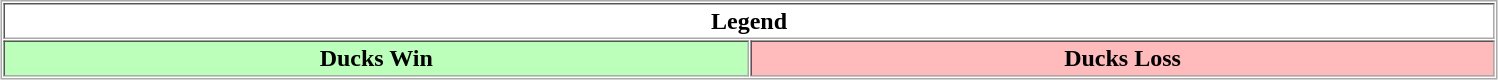<table align="center" border="1" cellpadding="2" cellspacing="1" style="border:1px solid #aaa">
<tr>
<th colspan="4">Legend</th>
</tr>
<tr>
<th bgcolor="bbffbb" width="491px">Ducks Win</th>
<th bgcolor="ffbbbb" width="490px">Ducks Loss</th>
</tr>
</table>
